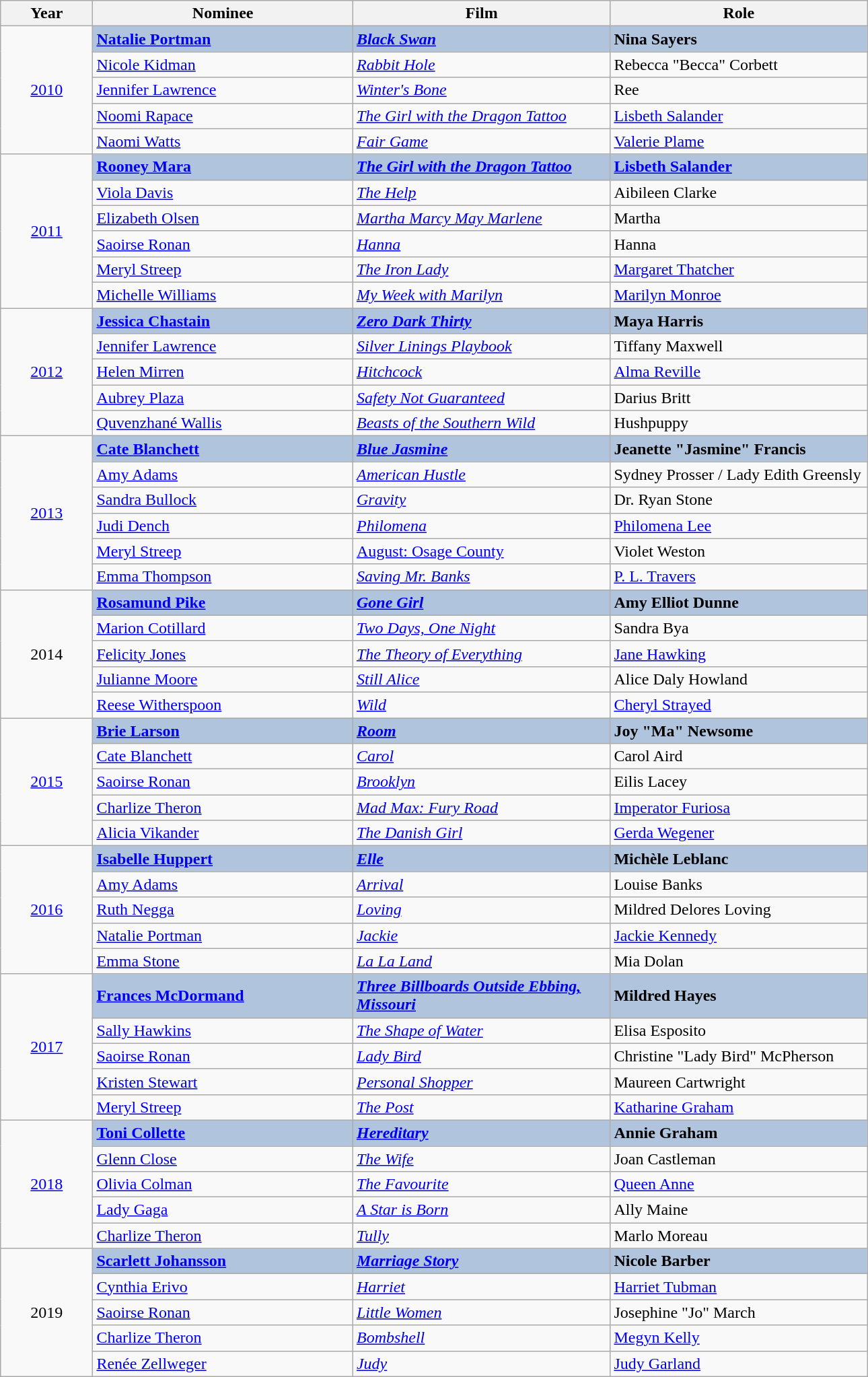<table class="wikitable" width="68%" cellpadding="5">
<tr>
<th width="100"><strong>Year</strong></th>
<th width="300"><strong>Nominee</strong></th>
<th width="300"><strong>Film</strong></th>
<th width="300"><strong>Role</strong></th>
</tr>
<tr>
<td rowspan="5" style="text-align:center;"><a href='#'>2010</a></td>
<td style="background:#B0C4DE"><strong><a href='#'>Natalie Portman</a></strong></td>
<td style="background:#B0C4DE"><strong><em><a href='#'>Black Swan</a></em></strong></td>
<td style="background:#B0C4DE"><strong>Nina Sayers</strong></td>
</tr>
<tr>
<td><a href='#'>Nicole Kidman</a></td>
<td><em><a href='#'>Rabbit Hole</a></em></td>
<td>Rebecca "Becca" Corbett</td>
</tr>
<tr>
<td><a href='#'>Jennifer Lawrence</a></td>
<td><em><a href='#'>Winter's Bone</a></em></td>
<td>Ree</td>
</tr>
<tr>
<td><a href='#'>Noomi Rapace</a></td>
<td><em><a href='#'>The Girl with the Dragon Tattoo</a></em></td>
<td><a href='#'>Lisbeth Salander</a></td>
</tr>
<tr>
<td><a href='#'>Naomi Watts</a></td>
<td><em><a href='#'>Fair Game</a></em></td>
<td><a href='#'>Valerie Plame</a></td>
</tr>
<tr>
<td rowspan="6" style="text-align:center;"><a href='#'>2011</a></td>
<td style="background:#B0C4DE"><strong><a href='#'>Rooney Mara</a></strong></td>
<td style="background:#B0C4DE"><strong><em><a href='#'>The Girl with the Dragon Tattoo</a></em></strong></td>
<td style="background:#B0C4DE"><strong><a href='#'>Lisbeth Salander</a></strong></td>
</tr>
<tr>
<td><a href='#'>Viola Davis</a></td>
<td><em><a href='#'>The Help</a></em></td>
<td>Aibileen Clarke</td>
</tr>
<tr>
<td><a href='#'>Elizabeth Olsen</a></td>
<td><em><a href='#'>Martha Marcy May Marlene</a></em></td>
<td>Martha</td>
</tr>
<tr>
<td><a href='#'>Saoirse Ronan</a></td>
<td><em><a href='#'>Hanna</a></em></td>
<td>Hanna</td>
</tr>
<tr>
<td><a href='#'>Meryl Streep</a></td>
<td><em><a href='#'>The Iron Lady</a></em></td>
<td><a href='#'>Margaret Thatcher</a></td>
</tr>
<tr>
<td><a href='#'>Michelle Williams</a></td>
<td><em><a href='#'>My Week with Marilyn</a></em></td>
<td><a href='#'>Marilyn Monroe</a></td>
</tr>
<tr>
<td rowspan="5" style="text-align:center;"><a href='#'>2012</a></td>
<td style="background:#B0C4DE"><strong><a href='#'>Jessica Chastain</a></strong></td>
<td style="background:#B0C4DE"><strong><em><a href='#'>Zero Dark Thirty</a></em></strong></td>
<td style="background:#B0C4DE"><strong>Maya Harris</strong></td>
</tr>
<tr>
<td><a href='#'>Jennifer Lawrence</a></td>
<td><em><a href='#'>Silver Linings Playbook</a></em></td>
<td>Tiffany Maxwell</td>
</tr>
<tr>
<td><a href='#'>Helen Mirren</a></td>
<td><em><a href='#'>Hitchcock</a></em></td>
<td><a href='#'>Alma Reville</a></td>
</tr>
<tr>
<td><a href='#'>Aubrey Plaza</a></td>
<td><em><a href='#'>Safety Not Guaranteed</a></em></td>
<td>Darius Britt</td>
</tr>
<tr>
<td><a href='#'>Quvenzhané Wallis</a></td>
<td><em><a href='#'>Beasts of the Southern Wild</a></em></td>
<td>Hushpuppy</td>
</tr>
<tr>
<td rowspan="6" style="text-align:center;"><a href='#'>2013</a></td>
<td style="background:#B0C4DE"><strong><a href='#'>Cate Blanchett</a></strong></td>
<td style="background:#B0C4DE"><strong><em><a href='#'>Blue Jasmine</a></em></strong></td>
<td style="background:#B0C4DE"><strong>Jeanette "Jasmine" Francis</strong></td>
</tr>
<tr>
<td><a href='#'>Amy Adams</a></td>
<td><em><a href='#'>American Hustle</a></em></td>
<td>Sydney Prosser / Lady Edith Greensly</td>
</tr>
<tr>
<td><a href='#'>Sandra Bullock</a></td>
<td><em><a href='#'>Gravity</a></em></td>
<td>Dr. Ryan Stone</td>
</tr>
<tr>
<td><a href='#'>Judi Dench</a></td>
<td><em><a href='#'>Philomena</a></em></td>
<td><a href='#'>Philomena Lee</a></td>
</tr>
<tr>
<td><a href='#'>Meryl Streep</a></td>
<td><a href='#'>August: Osage County</a></td>
<td>Violet Weston</td>
</tr>
<tr>
<td><a href='#'>Emma Thompson</a></td>
<td><em><a href='#'>Saving Mr. Banks</a></em></td>
<td><a href='#'>P. L. Travers</a></td>
</tr>
<tr>
<td rowspan="5" style="text-align:center;">2014</td>
<td style="background:#B0C4DE"><strong><a href='#'>Rosamund Pike</a></strong></td>
<td style="background:#B0C4DE"><strong><em><a href='#'>Gone Girl</a></em></strong></td>
<td style="background:#B0C4DE"><strong>Amy Elliot Dunne</strong></td>
</tr>
<tr>
<td><a href='#'>Marion Cotillard</a></td>
<td><em><a href='#'>Two Days, One Night</a></em></td>
<td>Sandra Bya</td>
</tr>
<tr>
<td><a href='#'>Felicity Jones</a></td>
<td><em><a href='#'>The Theory of Everything</a></em></td>
<td><a href='#'>Jane Hawking</a></td>
</tr>
<tr>
<td><a href='#'>Julianne Moore</a></td>
<td><em><a href='#'>Still Alice</a></em></td>
<td>Alice Daly Howland</td>
</tr>
<tr>
<td><a href='#'>Reese Witherspoon</a></td>
<td><em><a href='#'>Wild</a></em></td>
<td><a href='#'>Cheryl Strayed</a></td>
</tr>
<tr>
<td rowspan="5" style="text-align:center;"><a href='#'>2015</a></td>
<td style="background:#B0C4DE"><strong><a href='#'>Brie Larson</a></strong></td>
<td style="background:#B0C4DE"><strong><em><a href='#'>Room</a></em></strong></td>
<td style="background:#B0C4DE"><strong>Joy "Ma" Newsome</strong></td>
</tr>
<tr>
<td><a href='#'>Cate Blanchett</a></td>
<td><em><a href='#'>Carol</a></em></td>
<td>Carol Aird</td>
</tr>
<tr>
<td><a href='#'>Saoirse Ronan</a></td>
<td><em><a href='#'>Brooklyn</a></em></td>
<td>Eilis Lacey</td>
</tr>
<tr>
<td><a href='#'>Charlize Theron</a></td>
<td><em><a href='#'>Mad Max: Fury Road</a></em></td>
<td><a href='#'>Imperator Furiosa</a></td>
</tr>
<tr>
<td><a href='#'>Alicia Vikander</a></td>
<td><em><a href='#'>The Danish Girl</a></em></td>
<td><a href='#'>Gerda Wegener</a></td>
</tr>
<tr>
<td rowspan="5" style="text-align:center;"><a href='#'>2016</a></td>
<td style="background:#B0C4DE"><strong><a href='#'>Isabelle Huppert</a></strong></td>
<td style="background:#B0C4DE"><strong><em><a href='#'>Elle</a></em></strong></td>
<td style="background:#B0C4DE"><strong>Michèle Leblanc</strong></td>
</tr>
<tr>
<td><a href='#'>Amy Adams</a></td>
<td><em><a href='#'>Arrival</a></em></td>
<td>Louise Banks</td>
</tr>
<tr>
<td><a href='#'>Ruth Negga</a></td>
<td><em><a href='#'>Loving</a></em></td>
<td>Mildred Delores Loving</td>
</tr>
<tr>
<td><a href='#'>Natalie Portman</a></td>
<td><em><a href='#'>Jackie</a></em></td>
<td><a href='#'>Jackie Kennedy</a></td>
</tr>
<tr>
<td><a href='#'>Emma Stone</a></td>
<td><em><a href='#'>La La Land</a></em></td>
<td>Mia Dolan</td>
</tr>
<tr>
<td rowspan="5" style="text-align:center;"><a href='#'>2017</a></td>
<td style="background:#B0C4DE"><strong><a href='#'>Frances McDormand</a></strong></td>
<td style="background:#B0C4DE"><strong><em><a href='#'>Three Billboards Outside Ebbing, Missouri</a></em></strong></td>
<td style="background:#B0C4DE"><strong>Mildred Hayes</strong></td>
</tr>
<tr>
<td><a href='#'>Sally Hawkins</a></td>
<td><em><a href='#'>The Shape of Water</a></em></td>
<td>Elisa Esposito</td>
</tr>
<tr>
<td><a href='#'>Saoirse Ronan</a></td>
<td><em><a href='#'>Lady Bird</a></em></td>
<td>Christine "Lady Bird" McPherson</td>
</tr>
<tr>
<td><a href='#'>Kristen Stewart</a></td>
<td><em><a href='#'>Personal Shopper</a></em></td>
<td>Maureen Cartwright</td>
</tr>
<tr>
<td><a href='#'>Meryl Streep</a></td>
<td><em><a href='#'>The Post</a></em></td>
<td><a href='#'>Katharine Graham</a></td>
</tr>
<tr>
<td rowspan="5" style="text-align:center;"><a href='#'>2018</a></td>
<td style="background:#B0C4DE"><strong><a href='#'>Toni Collette</a></strong></td>
<td style="background:#B0C4DE"><strong><em><a href='#'>Hereditary</a></em></strong></td>
<td style="background:#B0C4DE"><strong>Annie Graham</strong></td>
</tr>
<tr>
<td><a href='#'>Glenn Close</a></td>
<td><em><a href='#'>The Wife</a></em></td>
<td>Joan Castleman</td>
</tr>
<tr>
<td><a href='#'>Olivia Colman</a></td>
<td><em><a href='#'>The Favourite</a></em></td>
<td><a href='#'>Queen Anne</a></td>
</tr>
<tr>
<td><a href='#'>Lady Gaga</a></td>
<td><em><a href='#'>A Star is Born</a></em></td>
<td>Ally Maine</td>
</tr>
<tr>
<td><a href='#'>Charlize Theron</a></td>
<td><em><a href='#'>Tully</a></em></td>
<td>Marlo Moreau</td>
</tr>
<tr>
<td rowspan="5" style="text-align:center;">2019</td>
<td style="background:#B0C4DE"><strong><a href='#'>Scarlett Johansson</a></strong></td>
<td style="background:#B0C4DE"><strong><em><a href='#'>Marriage Story</a></em></strong></td>
<td style="background:#B0C4DE"><strong>Nicole Barber</strong></td>
</tr>
<tr>
<td><a href='#'>Cynthia Erivo</a></td>
<td><em><a href='#'>Harriet</a></em></td>
<td><a href='#'>Harriet Tubman</a></td>
</tr>
<tr>
<td><a href='#'>Saoirse Ronan</a></td>
<td><em><a href='#'>Little Women</a></em></td>
<td>Josephine "Jo" March</td>
</tr>
<tr>
<td><a href='#'>Charlize Theron</a></td>
<td><em><a href='#'>Bombshell</a></em></td>
<td><a href='#'>Megyn Kelly</a></td>
</tr>
<tr>
<td><a href='#'>Renée Zellweger</a></td>
<td><em><a href='#'>Judy</a></em></td>
<td><a href='#'>Judy Garland</a></td>
</tr>
</table>
